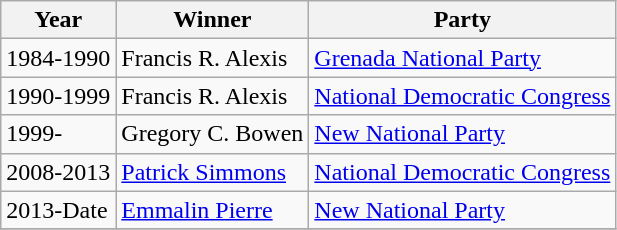<table class="wikitable">
<tr>
<th><strong>Year</strong></th>
<th><strong>Winner</strong></th>
<th><strong>Party</strong></th>
</tr>
<tr>
<td>1984-1990</td>
<td>Francis R. Alexis</td>
<td><a href='#'>Grenada National Party</a></td>
</tr>
<tr>
<td>1990-1999</td>
<td>Francis R. Alexis</td>
<td><a href='#'>National Democratic Congress</a></td>
</tr>
<tr>
<td>1999-</td>
<td>Gregory C. Bowen</td>
<td><a href='#'>New National Party</a></td>
</tr>
<tr>
<td>2008-2013</td>
<td><a href='#'>Patrick Simmons</a></td>
<td><a href='#'>National Democratic Congress</a></td>
</tr>
<tr>
<td>2013-Date</td>
<td><a href='#'>Emmalin Pierre</a></td>
<td><a href='#'>New National Party</a></td>
</tr>
<tr>
</tr>
</table>
